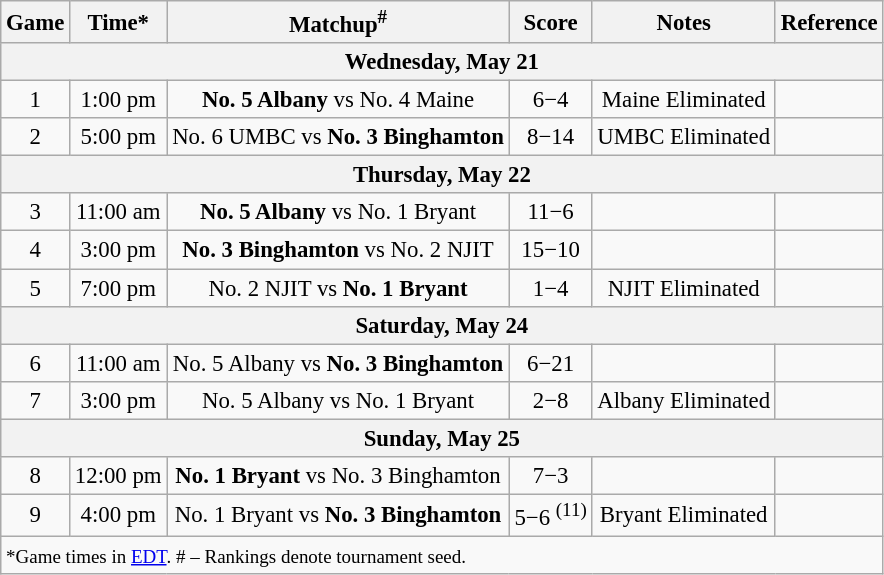<table class="wikitable" style="font-size: 95%">
<tr align="center">
<th>Game</th>
<th>Time*</th>
<th>Matchup<sup>#</sup></th>
<th>Score</th>
<th>Notes</th>
<th>Reference</th>
</tr>
<tr>
<th colspan=7>Wednesday, May 21</th>
</tr>
<tr>
<td style="text-align:center;">1</td>
<td style="text-align:center;">1:00 pm</td>
<td style="text-align:center;"><strong>No. 5 Albany</strong> vs No. 4 Maine</td>
<td style="text-align:center;">6−4</td>
<td style="text-align:center;">Maine Eliminated</td>
<td style="text-align:center;"></td>
</tr>
<tr>
<td style="text-align:center;">2</td>
<td style="text-align:center;">5:00 pm</td>
<td style="text-align:center;">No. 6 UMBC vs <strong>No. 3 Binghamton</strong></td>
<td style="text-align:center;">8−14</td>
<td style="text-align:center;">UMBC Eliminated</td>
<td style="text-align:center;"></td>
</tr>
<tr>
<th colspan=7>Thursday, May 22</th>
</tr>
<tr>
<td style="text-align:center;">3</td>
<td style="text-align:center;">11:00 am</td>
<td style="text-align:center;"><strong>No. 5 Albany</strong> vs No. 1 Bryant</td>
<td style="text-align:center;">11−6</td>
<td style="text-align:center;"></td>
<td style="text-align:center;"></td>
</tr>
<tr>
<td style="text-align:center;">4</td>
<td style="text-align:center;">3:00 pm</td>
<td style="text-align:center;"><strong>No. 3 Binghamton</strong> vs No. 2 NJIT</td>
<td style="text-align:center;">15−10</td>
<td style="text-align:center;"></td>
<td style="text-align:center;"></td>
</tr>
<tr>
<td style="text-align:center;">5</td>
<td style="text-align:center;">7:00 pm</td>
<td style="text-align:center;">No. 2 NJIT vs <strong>No. 1 Bryant</strong></td>
<td style="text-align:center;">1−4</td>
<td style="text-align:center;">NJIT Eliminated</td>
<td style="text-align:center;"></td>
</tr>
<tr>
<th colspan=7>Saturday, May 24</th>
</tr>
<tr>
<td style="text-align:center;">6</td>
<td style="text-align:center;">11:00 am</td>
<td style="text-align:center;">No. 5 Albany vs <strong>No. 3 Binghamton</strong></td>
<td style="text-align:center;">6−21</td>
<td style="text-align:center;"></td>
<td style="text-align:center;"></td>
</tr>
<tr>
<td style="text-align:center;">7</td>
<td style="text-align:center;">3:00 pm</td>
<td style="text-align:center;">No. 5 Albany vs No. 1 Bryant</td>
<td style="text-align:center;">2−8</td>
<td style="text-align:center;">Albany Eliminated</td>
<td style="text-align:center;"></td>
</tr>
<tr>
<th colspan=7>Sunday, May 25</th>
</tr>
<tr>
<td style="text-align:center;">8</td>
<td style="text-align:center;">12:00 pm</td>
<td style="text-align:center;"><strong>No. 1 Bryant</strong> vs No. 3 Binghamton</td>
<td style="text-align:center;">7−3</td>
<td style="text-align:center;"></td>
<td style="text-align:center;"></td>
</tr>
<tr>
<td style="text-align:center;">9</td>
<td style="text-align:center;">4:00 pm</td>
<td style="text-align:center;">No. 1 Bryant vs <strong>No. 3 Binghamton</strong></td>
<td style="text-align:center;">5−6 <sup>(11)</sup></td>
<td style="text-align:center;">Bryant Eliminated</td>
<td style="text-align:center;"></td>
</tr>
<tr>
<td colspan=7><small>*Game times in <a href='#'>EDT</a>. # – Rankings denote tournament seed. </small></td>
</tr>
</table>
